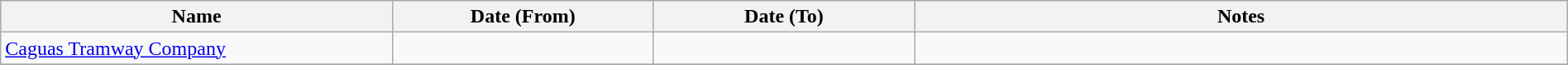<table class="wikitable sortable" width=100%>
<tr>
<th width=15%>Name</th>
<th width=10%>Date (From)</th>
<th width=10%>Date (To)</th>
<th class="unsortable" width=25%>Notes</th>
</tr>
<tr>
<td><a href='#'>Caguas Tramway Company</a></td>
<td></td>
<td></td>
<td></td>
</tr>
<tr>
</tr>
</table>
